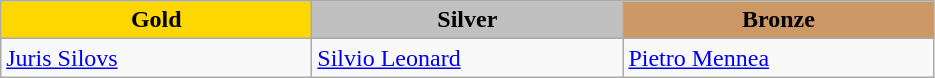<table class="wikitable" style="text-align:left">
<tr align="center">
<td width=200 bgcolor=gold><strong>Gold</strong></td>
<td width=200 bgcolor=silver><strong>Silver</strong></td>
<td width=200 bgcolor=CC9966><strong>Bronze</strong></td>
</tr>
<tr>
<td><a href='#'>Juris Silovs</a><br><em></em></td>
<td><a href='#'>Silvio Leonard</a><br><em></em></td>
<td><a href='#'>Pietro Mennea</a><br><em></em></td>
</tr>
</table>
